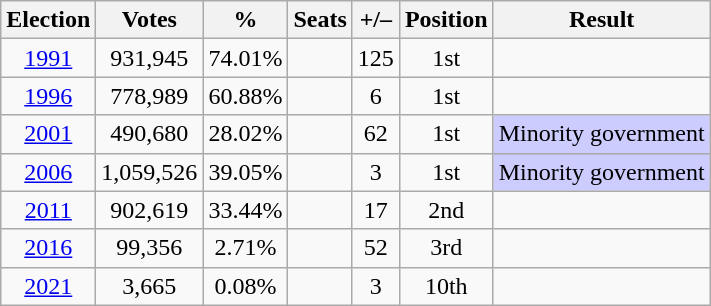<table class=wikitable style=text-align:center>
<tr>
<th>Election</th>
<th>Votes</th>
<th>%</th>
<th>Seats</th>
<th>+/–</th>
<th>Position</th>
<th>Result</th>
</tr>
<tr>
<td><a href='#'>1991</a></td>
<td>931,945</td>
<td>74.01%</td>
<td></td>
<td> 125</td>
<td> 1st</td>
<td></td>
</tr>
<tr>
<td><a href='#'>1996</a></td>
<td>778,989</td>
<td>60.88%</td>
<td></td>
<td> 6</td>
<td> 1st</td>
<td></td>
</tr>
<tr>
<td><a href='#'>2001</a></td>
<td>490,680</td>
<td>28.02%</td>
<td></td>
<td> 62</td>
<td> 1st</td>
<td style="background-color:#CCCCFF">Minority government</td>
</tr>
<tr>
<td><a href='#'>2006</a></td>
<td>1,059,526</td>
<td>39.05%</td>
<td></td>
<td> 3</td>
<td> 1st</td>
<td style="background-color:#CCCCFF">Minority government</td>
</tr>
<tr>
<td><a href='#'>2011</a></td>
<td>902,619</td>
<td>33.44%</td>
<td></td>
<td> 17</td>
<td> 2nd</td>
<td></td>
</tr>
<tr>
<td><a href='#'>2016</a></td>
<td>99,356</td>
<td>2.71%</td>
<td></td>
<td> 52</td>
<td> 3rd</td>
<td></td>
</tr>
<tr>
<td><a href='#'>2021</a></td>
<td>3,665</td>
<td>0.08%</td>
<td></td>
<td> 3</td>
<td> 10th</td>
<td></td>
</tr>
</table>
